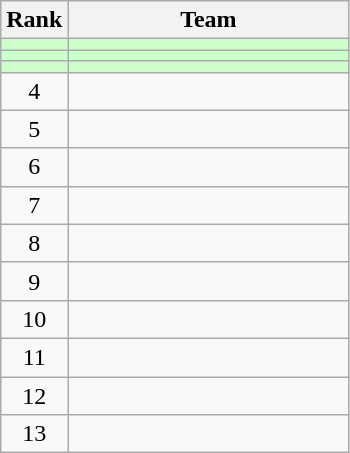<table class=wikitable style="text-align:center;">
<tr>
<th>Rank</th>
<th width=180>Team</th>
</tr>
<tr bgcolor=ccffcc>
<td></td>
<td align=left></td>
</tr>
<tr bgcolor=ccffcc>
<td></td>
<td align=left></td>
</tr>
<tr bgcolor=ccffcc>
<td></td>
<td align=left></td>
</tr>
<tr>
<td>4</td>
<td align=left></td>
</tr>
<tr>
<td>5</td>
<td align=left></td>
</tr>
<tr>
<td>6</td>
<td align=left></td>
</tr>
<tr>
<td>7</td>
<td align=left></td>
</tr>
<tr>
<td>8</td>
<td align=left></td>
</tr>
<tr>
<td>9</td>
<td align=left></td>
</tr>
<tr>
<td>10</td>
<td align=left></td>
</tr>
<tr>
<td>11</td>
<td align=left></td>
</tr>
<tr>
<td>12</td>
<td align=left></td>
</tr>
<tr>
<td>13</td>
<td align=left></td>
</tr>
</table>
